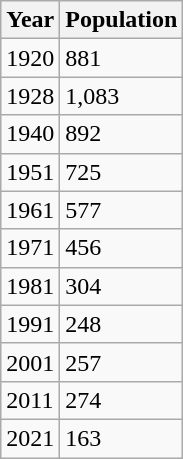<table class="wikitable">
<tr>
<th>Year</th>
<th>Population</th>
</tr>
<tr>
<td>1920</td>
<td>881</td>
</tr>
<tr>
<td>1928</td>
<td>1,083</td>
</tr>
<tr>
<td>1940</td>
<td>892</td>
</tr>
<tr>
<td>1951</td>
<td>725</td>
</tr>
<tr>
<td>1961</td>
<td>577</td>
</tr>
<tr>
<td>1971</td>
<td>456</td>
</tr>
<tr>
<td>1981</td>
<td>304</td>
</tr>
<tr>
<td>1991</td>
<td>248</td>
</tr>
<tr>
<td>2001</td>
<td>257</td>
</tr>
<tr>
<td>2011</td>
<td>274</td>
</tr>
<tr>
<td>2021</td>
<td>163</td>
</tr>
</table>
